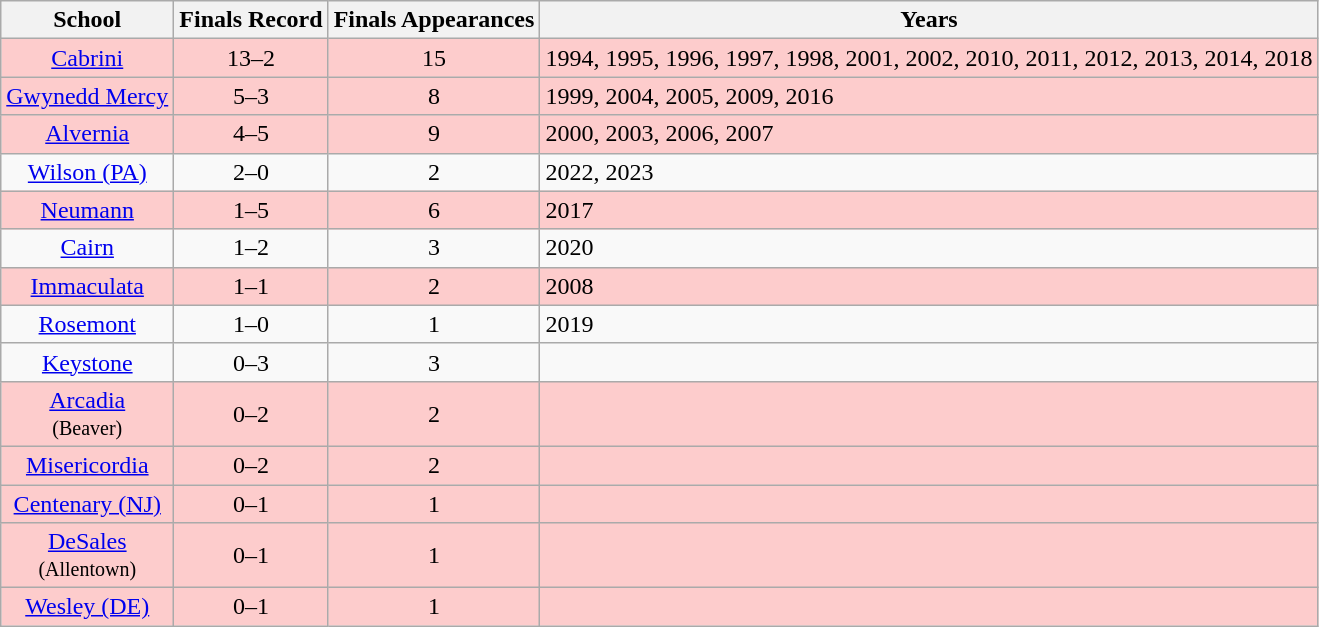<table class="wikitable sortable" style="text-align:center;">
<tr>
<th>School</th>
<th>Finals Record</th>
<th>Finals Appearances</th>
<th class=unsortable>Years</th>
</tr>
<tr bgcolor=#fdcccc>
<td><a href='#'>Cabrini</a></td>
<td>13–2</td>
<td>15</td>
<td align=left>1994, 1995, 1996, 1997, 1998, 2001, 2002, 2010, 2011, 2012, 2013, 2014, 2018</td>
</tr>
<tr bgcolor=#fdcccc>
<td><a href='#'>Gwynedd Mercy</a></td>
<td>5–3</td>
<td>8</td>
<td align=left>1999, 2004, 2005, 2009, 2016</td>
</tr>
<tr bgcolor=#fdcccc>
<td><a href='#'>Alvernia</a></td>
<td>4–5</td>
<td>9</td>
<td align=left>2000, 2003, 2006, 2007</td>
</tr>
<tr>
<td><a href='#'>Wilson (PA)</a></td>
<td>2–0</td>
<td>2</td>
<td align=left>2022, 2023</td>
</tr>
<tr bgcolor=#fdcccc>
<td><a href='#'>Neumann</a></td>
<td>1–5</td>
<td>6</td>
<td align=left>2017</td>
</tr>
<tr>
<td><a href='#'>Cairn</a></td>
<td>1–2</td>
<td>3</td>
<td align=left>2020</td>
</tr>
<tr bgcolor=#fdcccc>
<td><a href='#'>Immaculata</a></td>
<td>1–1</td>
<td>2</td>
<td align=left>2008</td>
</tr>
<tr>
<td><a href='#'>Rosemont</a></td>
<td>1–0</td>
<td>1</td>
<td align=left>2019</td>
</tr>
<tr>
<td><a href='#'>Keystone</a></td>
<td>0–3</td>
<td>3</td>
<td align=left></td>
</tr>
<tr bgcolor=#fdcccc>
<td><a href='#'>Arcadia</a><br><small>(Beaver)</small></td>
<td>0–2</td>
<td>2</td>
<td align=left></td>
</tr>
<tr bgcolor=#fdcccc>
<td><a href='#'>Misericordia</a></td>
<td>0–2</td>
<td>2</td>
<td align=left></td>
</tr>
<tr bgcolor=#fdcccc>
<td><a href='#'>Centenary (NJ)</a></td>
<td>0–1</td>
<td>1</td>
<td align=left></td>
</tr>
<tr bgcolor=#fdcccc>
<td><a href='#'>DeSales</a><br><small>(Allentown)</small></td>
<td>0–1</td>
<td>1</td>
<td align=left></td>
</tr>
<tr bgcolor=#fdcccc>
<td><a href='#'>Wesley (DE)</a></td>
<td>0–1</td>
<td>1</td>
<td align=left></td>
</tr>
</table>
